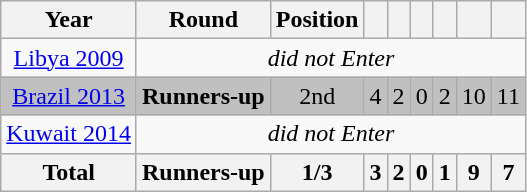<table class="wikitable" style="text-align: center;">
<tr>
<th>Year</th>
<th>Round</th>
<th>Position</th>
<th></th>
<th></th>
<th></th>
<th></th>
<th></th>
<th></th>
</tr>
<tr bgcolor=>
<td>  <a href='#'>Libya 2009</a></td>
<td rowspan=1 colspan=9><em>did not Enter</em></td>
</tr>
<tr bgcolor=silver>
<td> <a href='#'>Brazil 2013</a></td>
<td><strong>Runners-up</strong></td>
<td>2nd</td>
<td>4</td>
<td>2</td>
<td>0</td>
<td>2</td>
<td>10</td>
<td>11</td>
</tr>
<tr>
<td> <a href='#'>Kuwait 2014</a></td>
<td rowspan=1 colspan=9><em>did not Enter</em></td>
</tr>
<tr>
<th><strong>Total</strong></th>
<th><strong>Runners-up</strong></th>
<th>1/3</th>
<th>3</th>
<th>2</th>
<th>0</th>
<th>1</th>
<th>9</th>
<th>7</th>
</tr>
</table>
